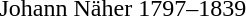<table>
<tr>
<td>Johann Näher</td>
<td>1797–1839</td>
</tr>
<tr>
</tr>
</table>
